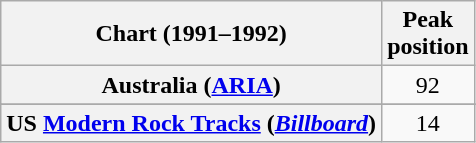<table class="wikitable sortable plainrowheaders" style="text-align:center">
<tr>
<th>Chart (1991–1992)</th>
<th>Peak<br>position</th>
</tr>
<tr>
<th scope="row">Australia (<a href='#'>ARIA</a>)</th>
<td>92</td>
</tr>
<tr>
</tr>
<tr>
</tr>
<tr>
</tr>
<tr>
<th scope="row">US <a href='#'>Modern Rock Tracks</a> (<em><a href='#'>Billboard</a></em>)</th>
<td>14</td>
</tr>
</table>
